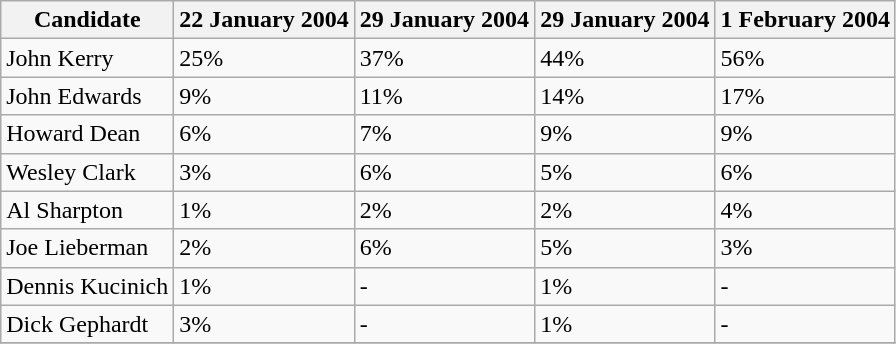<table class ="wikitable">
<tr>
<th>Candidate</th>
<th>22 January 2004</th>
<th>29 January 2004</th>
<th>29 January 2004</th>
<th>1 February 2004</th>
</tr>
<tr>
<td>John Kerry</td>
<td>25%</td>
<td>37%</td>
<td>44%</td>
<td>56%</td>
</tr>
<tr>
<td>John Edwards</td>
<td>9%</td>
<td>11%</td>
<td>14%</td>
<td>17%</td>
</tr>
<tr>
<td>Howard Dean</td>
<td>6%</td>
<td>7%</td>
<td>9%</td>
<td>9%</td>
</tr>
<tr>
<td>Wesley Clark</td>
<td>3%</td>
<td>6%</td>
<td>5%</td>
<td>6%</td>
</tr>
<tr>
<td>Al Sharpton</td>
<td>1%</td>
<td>2%</td>
<td>2%</td>
<td>4%</td>
</tr>
<tr>
<td>Joe Lieberman</td>
<td>2%</td>
<td>6%</td>
<td>5%</td>
<td>3%</td>
</tr>
<tr>
<td>Dennis Kucinich</td>
<td>1%</td>
<td>-</td>
<td>1%</td>
<td>-</td>
</tr>
<tr>
<td>Dick Gephardt</td>
<td>3%</td>
<td>-</td>
<td>1%</td>
<td>-</td>
</tr>
<tr>
</tr>
</table>
